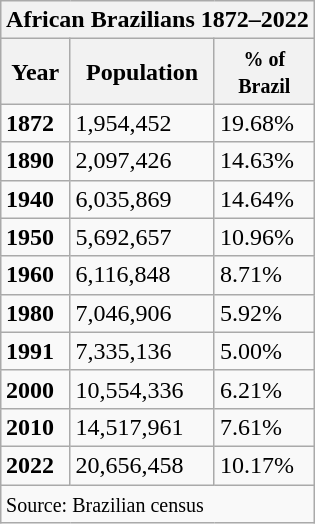<table class="wikitable" style="float: right;">
<tr>
<th colspan="8">African Brazilians 1872–2022</th>
</tr>
<tr>
<th>Year</th>
<th>Population</th>
<th><small>% of<br>Brazil</small></th>
</tr>
<tr>
<td><strong>1872</strong></td>
<td>1,954,452</td>
<td> 19.68%</td>
</tr>
<tr>
<td><strong>1890</strong></td>
<td>2,097,426</td>
<td> 14.63%</td>
</tr>
<tr>
<td><strong>1940</strong></td>
<td>6,035,869</td>
<td> 14.64%</td>
</tr>
<tr>
<td><strong>1950</strong></td>
<td>5,692,657</td>
<td> 10.96%</td>
</tr>
<tr>
<td><strong>1960</strong></td>
<td>6,116,848</td>
<td> 8.71%</td>
</tr>
<tr>
<td><strong>1980</strong></td>
<td>7,046,906</td>
<td> 5.92%</td>
</tr>
<tr>
<td><strong>1991</strong></td>
<td>7,335,136</td>
<td> 5.00%</td>
</tr>
<tr>
<td><strong>2000</strong></td>
<td>10,554,336</td>
<td> 6.21%</td>
</tr>
<tr>
<td><strong>2010</strong></td>
<td>14,517,961</td>
<td> 7.61%</td>
</tr>
<tr>
<td><strong>2022</strong></td>
<td>20,656,458</td>
<td> 10.17%</td>
</tr>
<tr>
<td colspan="8" style="text-align:left;"><small>Source: Brazilian census</small></td>
</tr>
</table>
